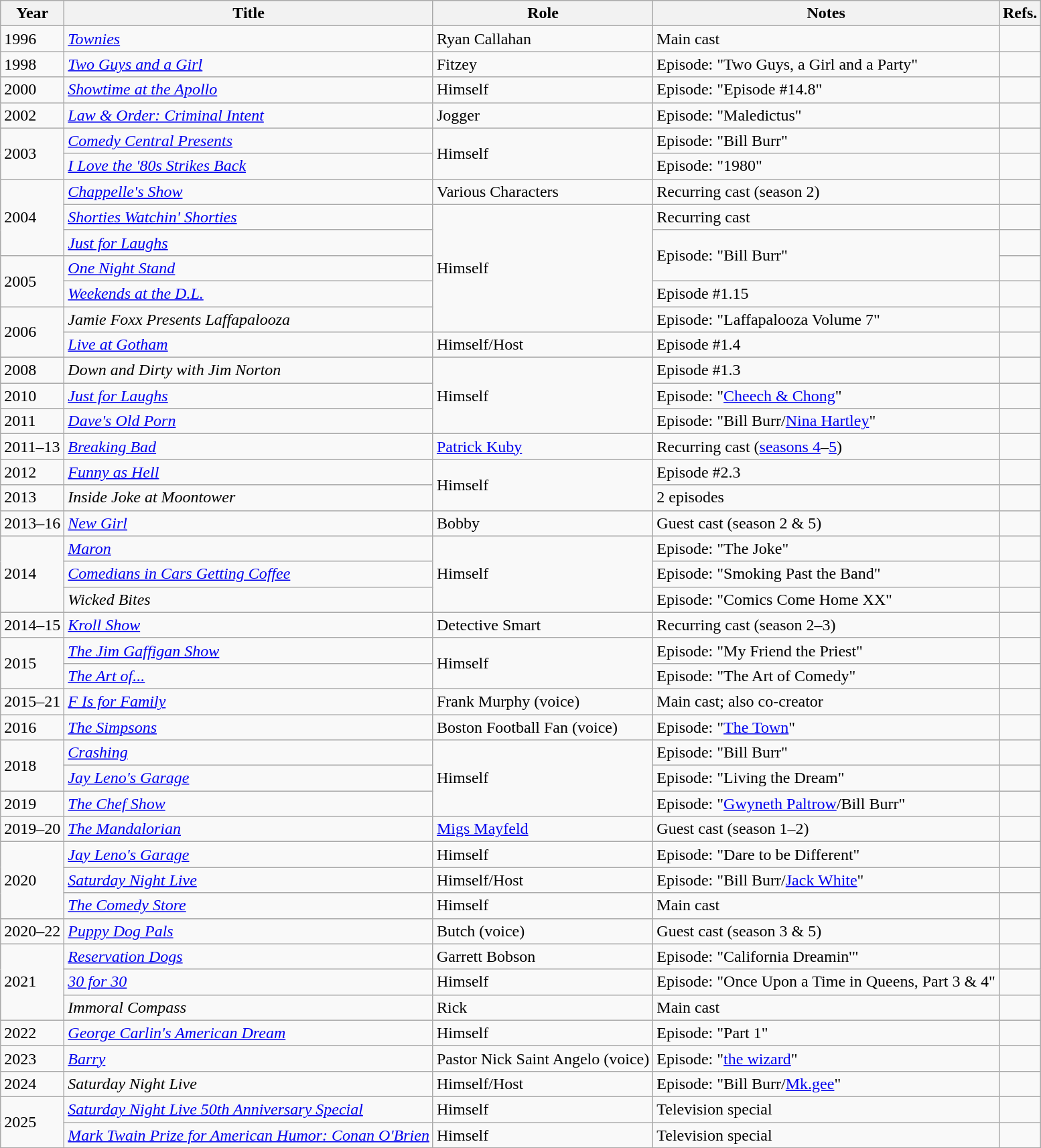<table class="wikitable sortable">
<tr>
<th>Year</th>
<th>Title</th>
<th>Role</th>
<th>Notes</th>
<th class=unsortable>Refs.</th>
</tr>
<tr>
<td>1996</td>
<td><em><a href='#'>Townies</a></em></td>
<td>Ryan Callahan</td>
<td>Main cast</td>
<td></td>
</tr>
<tr>
<td>1998</td>
<td><em><a href='#'>Two Guys and a Girl</a></em></td>
<td>Fitzey</td>
<td>Episode: "Two Guys, a Girl and a Party"</td>
<td></td>
</tr>
<tr>
<td>2000</td>
<td><em><a href='#'>Showtime at the Apollo</a></em></td>
<td>Himself</td>
<td>Episode: "Episode #14.8"</td>
<td></td>
</tr>
<tr>
<td>2002</td>
<td><em><a href='#'>Law & Order: Criminal Intent</a></em></td>
<td>Jogger</td>
<td>Episode: "Maledictus"</td>
<td></td>
</tr>
<tr>
<td rowspan="2">2003</td>
<td><em><a href='#'>Comedy Central Presents</a></em></td>
<td rowspan="2">Himself</td>
<td>Episode: "Bill Burr"</td>
<td></td>
</tr>
<tr>
<td><em><a href='#'>I Love the '80s Strikes Back</a></em></td>
<td>Episode: "1980"</td>
<td></td>
</tr>
<tr>
<td rowspan="3">2004</td>
<td><em><a href='#'>Chappelle's Show</a></em></td>
<td>Various Characters</td>
<td>Recurring cast (season 2)</td>
<td></td>
</tr>
<tr>
<td><em><a href='#'>Shorties Watchin' Shorties</a></em></td>
<td rowspan="5">Himself</td>
<td>Recurring cast</td>
<td></td>
</tr>
<tr>
<td><em><a href='#'>Just for Laughs</a></em></td>
<td rowspan="2">Episode: "Bill Burr"</td>
<td></td>
</tr>
<tr>
<td rowspan="2">2005</td>
<td><em><a href='#'>One Night Stand</a></em></td>
<td></td>
</tr>
<tr>
<td><em><a href='#'>Weekends at the D.L.</a></em></td>
<td>Episode #1.15</td>
<td></td>
</tr>
<tr>
<td rowspan="2">2006</td>
<td><em>Jamie Foxx Presents Laffapalooza</em></td>
<td>Episode: "Laffapalooza Volume 7"</td>
<td></td>
</tr>
<tr>
<td><em><a href='#'>Live at Gotham</a></em></td>
<td>Himself/Host</td>
<td>Episode #1.4</td>
<td></td>
</tr>
<tr>
<td>2008</td>
<td><em>Down and Dirty with Jim Norton</em></td>
<td rowspan="3">Himself</td>
<td>Episode #1.3</td>
<td></td>
</tr>
<tr>
<td>2010</td>
<td><em><a href='#'>Just for Laughs</a></em></td>
<td>Episode: "<a href='#'>Cheech & Chong</a>"</td>
<td></td>
</tr>
<tr>
<td>2011</td>
<td><em><a href='#'>Dave's Old Porn</a></em></td>
<td>Episode: "Bill Burr/<a href='#'>Nina Hartley</a>"</td>
<td></td>
</tr>
<tr>
<td>2011–13</td>
<td><em><a href='#'>Breaking Bad</a></em></td>
<td><a href='#'>Patrick Kuby</a></td>
<td>Recurring cast (<a href='#'>seasons 4</a>–<a href='#'>5</a>)</td>
<td></td>
</tr>
<tr>
<td>2012</td>
<td><em><a href='#'>Funny as Hell</a></em></td>
<td rowspan="2">Himself</td>
<td>Episode #2.3</td>
<td></td>
</tr>
<tr>
<td>2013</td>
<td><em>Inside Joke at Moontower</em></td>
<td>2 episodes</td>
<td></td>
</tr>
<tr>
<td>2013–16</td>
<td><em><a href='#'>New Girl</a></em></td>
<td>Bobby</td>
<td>Guest cast (season 2 & 5)</td>
<td></td>
</tr>
<tr>
<td rowspan="3">2014</td>
<td><em><a href='#'>Maron</a></em></td>
<td rowspan="3">Himself</td>
<td>Episode: "The Joke"</td>
<td></td>
</tr>
<tr>
<td><em><a href='#'>Comedians in Cars Getting Coffee</a></em></td>
<td>Episode: "Smoking Past the Band"</td>
<td></td>
</tr>
<tr>
<td><em>Wicked Bites</em></td>
<td>Episode: "Comics Come Home XX"</td>
<td></td>
</tr>
<tr>
<td>2014–15</td>
<td><em><a href='#'>Kroll Show</a></em></td>
<td>Detective Smart</td>
<td>Recurring cast (season 2–3)</td>
<td></td>
</tr>
<tr>
<td rowspan="2">2015</td>
<td><em><a href='#'>The Jim Gaffigan Show</a></em></td>
<td rowspan="2">Himself</td>
<td>Episode: "My Friend the Priest"</td>
<td></td>
</tr>
<tr>
<td><em><a href='#'>The Art of...</a></em></td>
<td>Episode: "The Art of Comedy"</td>
<td></td>
</tr>
<tr>
<td>2015–21</td>
<td><em><a href='#'>F Is for Family</a></em></td>
<td>Frank Murphy (voice)</td>
<td>Main cast; also co-creator</td>
<td></td>
</tr>
<tr>
<td>2016</td>
<td><em><a href='#'>The Simpsons</a></em></td>
<td>Boston Football Fan (voice)</td>
<td>Episode: "<a href='#'>The Town</a>"</td>
<td></td>
</tr>
<tr>
<td rowspan="2">2018</td>
<td><em><a href='#'>Crashing</a></em></td>
<td rowspan="3">Himself</td>
<td>Episode: "Bill Burr"</td>
<td></td>
</tr>
<tr>
<td><em><a href='#'>Jay Leno's Garage</a></em></td>
<td>Episode: "Living the Dream"</td>
<td></td>
</tr>
<tr>
<td>2019</td>
<td><em><a href='#'>The Chef Show</a></em></td>
<td>Episode: "<a href='#'>Gwyneth Paltrow</a>/Bill Burr"</td>
<td></td>
</tr>
<tr>
<td>2019–20</td>
<td><em><a href='#'>The Mandalorian</a></em></td>
<td><a href='#'>Migs Mayfeld</a></td>
<td>Guest cast (season 1–2)</td>
<td></td>
</tr>
<tr>
<td rowspan="3">2020</td>
<td><em><a href='#'>Jay Leno's Garage</a></em></td>
<td>Himself</td>
<td>Episode: "Dare to be Different"</td>
<td></td>
</tr>
<tr>
<td><em><a href='#'>Saturday Night Live</a></em></td>
<td>Himself/Host</td>
<td>Episode: "Bill Burr/<a href='#'>Jack White</a>"</td>
<td></td>
</tr>
<tr>
<td><em><a href='#'>The Comedy Store</a></em></td>
<td>Himself</td>
<td>Main cast</td>
<td></td>
</tr>
<tr>
<td>2020–22</td>
<td><em><a href='#'>Puppy Dog Pals</a></em></td>
<td>Butch (voice)</td>
<td>Guest cast (season 3 & 5)</td>
<td></td>
</tr>
<tr>
<td rowspan="3">2021</td>
<td><em><a href='#'>Reservation Dogs</a></em></td>
<td>Garrett Bobson</td>
<td>Episode: "California Dreamin'"</td>
<td></td>
</tr>
<tr>
<td><em><a href='#'>30 for 30</a></em></td>
<td>Himself</td>
<td>Episode: "Once Upon a Time in Queens, Part 3 & 4"</td>
<td></td>
</tr>
<tr>
<td><em>Immoral Compass</em></td>
<td>Rick</td>
<td>Main cast</td>
<td></td>
</tr>
<tr>
<td>2022</td>
<td><em><a href='#'>George Carlin's American Dream</a></em></td>
<td>Himself</td>
<td>Episode: "Part 1"</td>
<td></td>
</tr>
<tr>
<td>2023</td>
<td><em><a href='#'>Barry</a></em></td>
<td>Pastor Nick Saint Angelo (voice)</td>
<td>Episode: "<a href='#'>the wizard</a>"</td>
<td></td>
</tr>
<tr>
<td>2024</td>
<td><em>Saturday Night Live</em></td>
<td>Himself/Host</td>
<td>Episode: "Bill Burr/<a href='#'>Mk.gee</a>"</td>
<td></td>
</tr>
<tr>
<td rowspan=2>2025</td>
<td><em><a href='#'>Saturday Night Live 50th Anniversary Special</a></em></td>
<td>Himself</td>
<td>Television special</td>
<td></td>
</tr>
<tr>
<td><em><a href='#'>Mark Twain Prize for American Humor: Conan O'Brien</a></em></td>
<td>Himself</td>
<td>Television special</td>
<td></td>
</tr>
<tr>
</tr>
</table>
